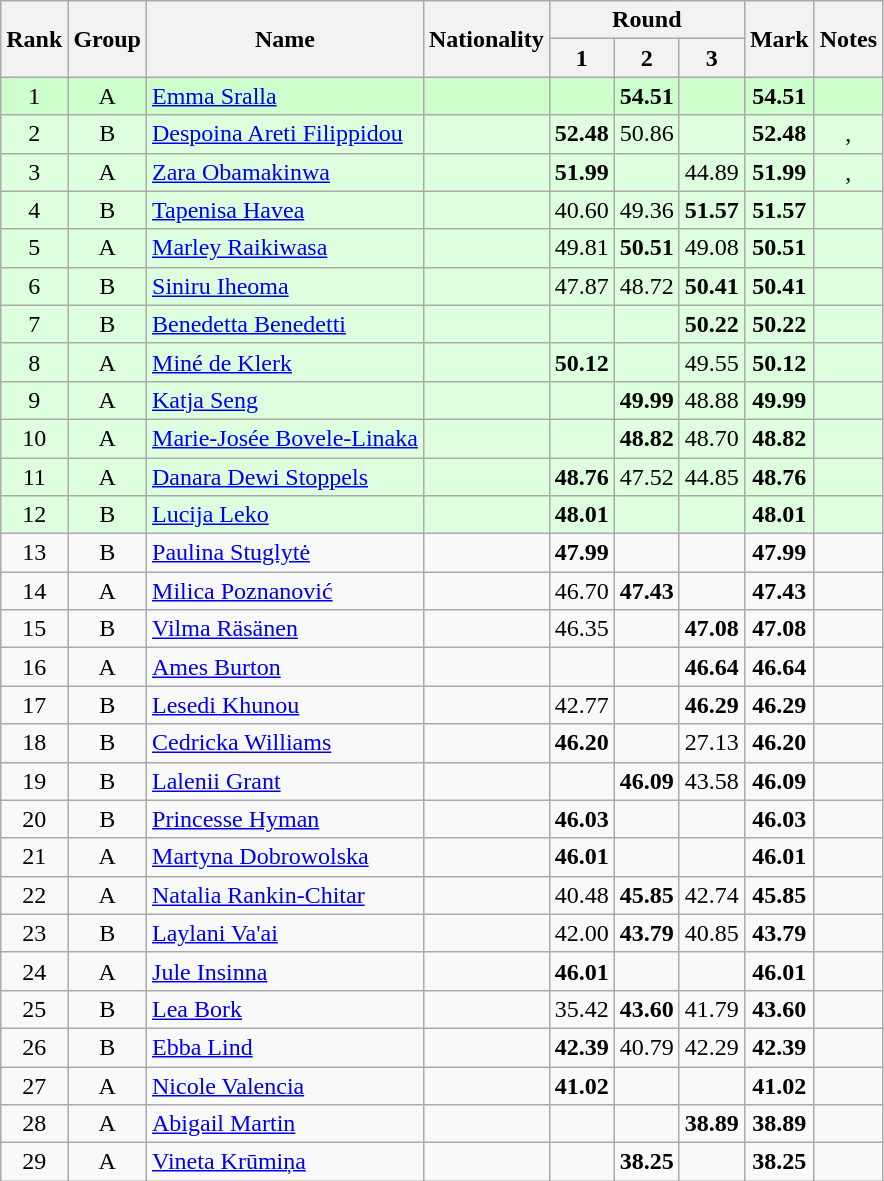<table class="wikitable sortable" style="text-align:center">
<tr>
<th rowspan=2>Rank</th>
<th rowspan=2>Group</th>
<th rowspan=2>Name</th>
<th rowspan=2>Nationality</th>
<th colspan=3>Round</th>
<th rowspan=2>Mark</th>
<th rowspan=2>Notes</th>
</tr>
<tr>
<th>1</th>
<th>2</th>
<th>3</th>
</tr>
<tr bgcolor=ccffcc>
<td>1</td>
<td>A</td>
<td align="left"><a href='#'>Emma Sralla</a></td>
<td align="left"></td>
<td></td>
<td><strong>54.51</strong></td>
<td></td>
<td><strong>54.51</strong></td>
<td></td>
</tr>
<tr bgcolor="ddffdd">
<td>2</td>
<td>B</td>
<td align="left"><a href='#'>Despoina Areti Filippidou</a></td>
<td align="left"></td>
<td><strong>52.48</strong></td>
<td>50.86</td>
<td></td>
<td><strong>52.48</strong></td>
<td>, </td>
</tr>
<tr bgcolor="ddffdd">
<td>3</td>
<td>A</td>
<td align="left"><a href='#'>Zara Obamakinwa</a></td>
<td align="left"></td>
<td><strong>51.99</strong></td>
<td></td>
<td>44.89</td>
<td><strong>51.99</strong></td>
<td>, </td>
</tr>
<tr bgcolor="ddffdd">
<td>4</td>
<td>B</td>
<td align="left"><a href='#'>Tapenisa Havea</a></td>
<td align="left"></td>
<td>40.60</td>
<td>49.36</td>
<td><strong>51.57</strong></td>
<td><strong>51.57</strong></td>
<td></td>
</tr>
<tr bgcolor="ddffdd">
<td>5</td>
<td>A</td>
<td align="left"><a href='#'>Marley Raikiwasa</a></td>
<td align="left"></td>
<td>49.81</td>
<td><strong>50.51</strong></td>
<td>49.08</td>
<td><strong>50.51</strong></td>
<td></td>
</tr>
<tr bgcolor="ddffdd">
<td>6</td>
<td>B</td>
<td align="left"><a href='#'>Siniru Iheoma</a></td>
<td align="left"></td>
<td>47.87</td>
<td>48.72</td>
<td><strong>50.41</strong></td>
<td><strong>50.41</strong></td>
<td></td>
</tr>
<tr bgcolor="ddffdd">
<td>7</td>
<td>B</td>
<td align="left"><a href='#'>Benedetta Benedetti</a></td>
<td align="left"></td>
<td></td>
<td></td>
<td><strong>50.22</strong></td>
<td><strong>50.22</strong></td>
<td></td>
</tr>
<tr bgcolor="ddffdd">
<td>8</td>
<td>A</td>
<td align="left"><a href='#'>Miné de Klerk</a></td>
<td align="left"></td>
<td><strong>50.12</strong></td>
<td></td>
<td>49.55</td>
<td><strong>50.12 </strong></td>
<td></td>
</tr>
<tr bgcolor="ddffdd">
<td>9</td>
<td>A</td>
<td align="left"><a href='#'>Katja Seng</a></td>
<td align="left"></td>
<td></td>
<td><strong>49.99</strong></td>
<td>48.88</td>
<td><strong>49.99</strong></td>
<td></td>
</tr>
<tr bgcolor="ddffdd">
<td>10</td>
<td>A</td>
<td align="left"><a href='#'>Marie-Josée Bovele-Linaka</a></td>
<td align="left"></td>
<td></td>
<td><strong>48.82</strong></td>
<td>48.70</td>
<td><strong>48.82</strong></td>
<td></td>
</tr>
<tr bgcolor="ddffdd">
<td>11</td>
<td>A</td>
<td align="left"><a href='#'>Danara Dewi Stoppels</a></td>
<td align="left"></td>
<td><strong>48.76</strong></td>
<td>47.52</td>
<td>44.85</td>
<td><strong>48.76</strong></td>
<td></td>
</tr>
<tr bgcolor="ddffdd">
<td>12</td>
<td>B</td>
<td align="left"><a href='#'>Lucija Leko</a></td>
<td align="left"></td>
<td><strong>48.01</strong></td>
<td></td>
<td></td>
<td><strong>48.01</strong></td>
<td></td>
</tr>
<tr>
<td>13</td>
<td>B</td>
<td align="left"><a href='#'>Paulina Stuglytė</a></td>
<td align="left"></td>
<td><strong>47.99</strong></td>
<td></td>
<td></td>
<td><strong>47.99</strong></td>
<td></td>
</tr>
<tr>
<td>14</td>
<td>A</td>
<td align="left"><a href='#'>Milica Poznanović</a></td>
<td align="left"></td>
<td>46.70</td>
<td><strong>47.43</strong></td>
<td></td>
<td><strong>47.43</strong></td>
<td></td>
</tr>
<tr>
<td>15</td>
<td>B</td>
<td align="left"><a href='#'>Vilma Räsänen</a></td>
<td align="left"></td>
<td>46.35</td>
<td></td>
<td><strong>47.08</strong></td>
<td><strong>47.08</strong></td>
<td></td>
</tr>
<tr>
<td>16</td>
<td>A</td>
<td align="left"><a href='#'>Ames Burton</a></td>
<td align="left"></td>
<td></td>
<td></td>
<td><strong>46.64</strong></td>
<td><strong>46.64</strong></td>
<td></td>
</tr>
<tr>
<td>17</td>
<td>B</td>
<td align="left"><a href='#'>Lesedi Khunou</a></td>
<td align="left"></td>
<td>42.77</td>
<td></td>
<td><strong>46.29</strong></td>
<td><strong>46.29</strong></td>
<td></td>
</tr>
<tr>
<td>18</td>
<td>B</td>
<td align="left"><a href='#'>Cedricka Williams</a></td>
<td align="left"></td>
<td><strong>46.20</strong></td>
<td></td>
<td>27.13</td>
<td><strong>46.20</strong></td>
<td></td>
</tr>
<tr>
<td>19</td>
<td>B</td>
<td align="left"><a href='#'>Lalenii Grant</a></td>
<td align="left"></td>
<td></td>
<td><strong>46.09</strong></td>
<td>43.58</td>
<td><strong>46.09</strong></td>
<td></td>
</tr>
<tr>
<td>20</td>
<td>B</td>
<td align="left"><a href='#'>Princesse Hyman</a></td>
<td align="left"></td>
<td><strong>46.03</strong></td>
<td></td>
<td></td>
<td><strong>46.03</strong></td>
<td></td>
</tr>
<tr>
<td>21</td>
<td>A</td>
<td align="left"><a href='#'>Martyna Dobrowolska</a></td>
<td align="left"></td>
<td><strong>46.01</strong></td>
<td></td>
<td></td>
<td><strong>46.01</strong></td>
<td></td>
</tr>
<tr>
<td>22</td>
<td>A</td>
<td align="left"><a href='#'>Natalia Rankin-Chitar</a></td>
<td align="left"></td>
<td>40.48</td>
<td><strong>45.85</strong></td>
<td>42.74</td>
<td><strong>45.85</strong></td>
<td></td>
</tr>
<tr>
<td>23</td>
<td>B</td>
<td align="left"><a href='#'>Laylani Va'ai</a></td>
<td align="left"></td>
<td>42.00</td>
<td><strong>43.79</strong></td>
<td>40.85</td>
<td><strong>43.79</strong></td>
<td></td>
</tr>
<tr>
<td>24</td>
<td>A</td>
<td align="left"><a href='#'>Jule Insinna</a></td>
<td align="left"></td>
<td><strong>46.01</strong></td>
<td></td>
<td></td>
<td><strong>46.01</strong></td>
<td></td>
</tr>
<tr>
<td>25</td>
<td>B</td>
<td align="left"><a href='#'>Lea Bork</a></td>
<td align="left"></td>
<td>35.42</td>
<td><strong>43.60</strong></td>
<td>41.79</td>
<td><strong>43.60</strong></td>
<td></td>
</tr>
<tr>
<td>26</td>
<td>B</td>
<td align="left"><a href='#'>Ebba Lind</a></td>
<td align="left"></td>
<td><strong>42.39</strong></td>
<td>40.79</td>
<td>42.29</td>
<td><strong>42.39</strong></td>
<td></td>
</tr>
<tr>
<td>27</td>
<td>A</td>
<td align="left"><a href='#'>Nicole Valencia</a></td>
<td align="left"></td>
<td><strong>41.02</strong></td>
<td></td>
<td></td>
<td><strong>41.02</strong></td>
<td></td>
</tr>
<tr>
<td>28</td>
<td>A</td>
<td align="left"><a href='#'>Abigail Martin</a></td>
<td align="left"></td>
<td></td>
<td></td>
<td><strong>38.89</strong></td>
<td><strong>38.89</strong></td>
<td></td>
</tr>
<tr>
<td>29</td>
<td>A</td>
<td align="left"><a href='#'>Vineta Krūmiņa</a></td>
<td align="left"></td>
<td></td>
<td><strong>38.25</strong></td>
<td></td>
<td><strong>38.25</strong></td>
<td></td>
</tr>
</table>
